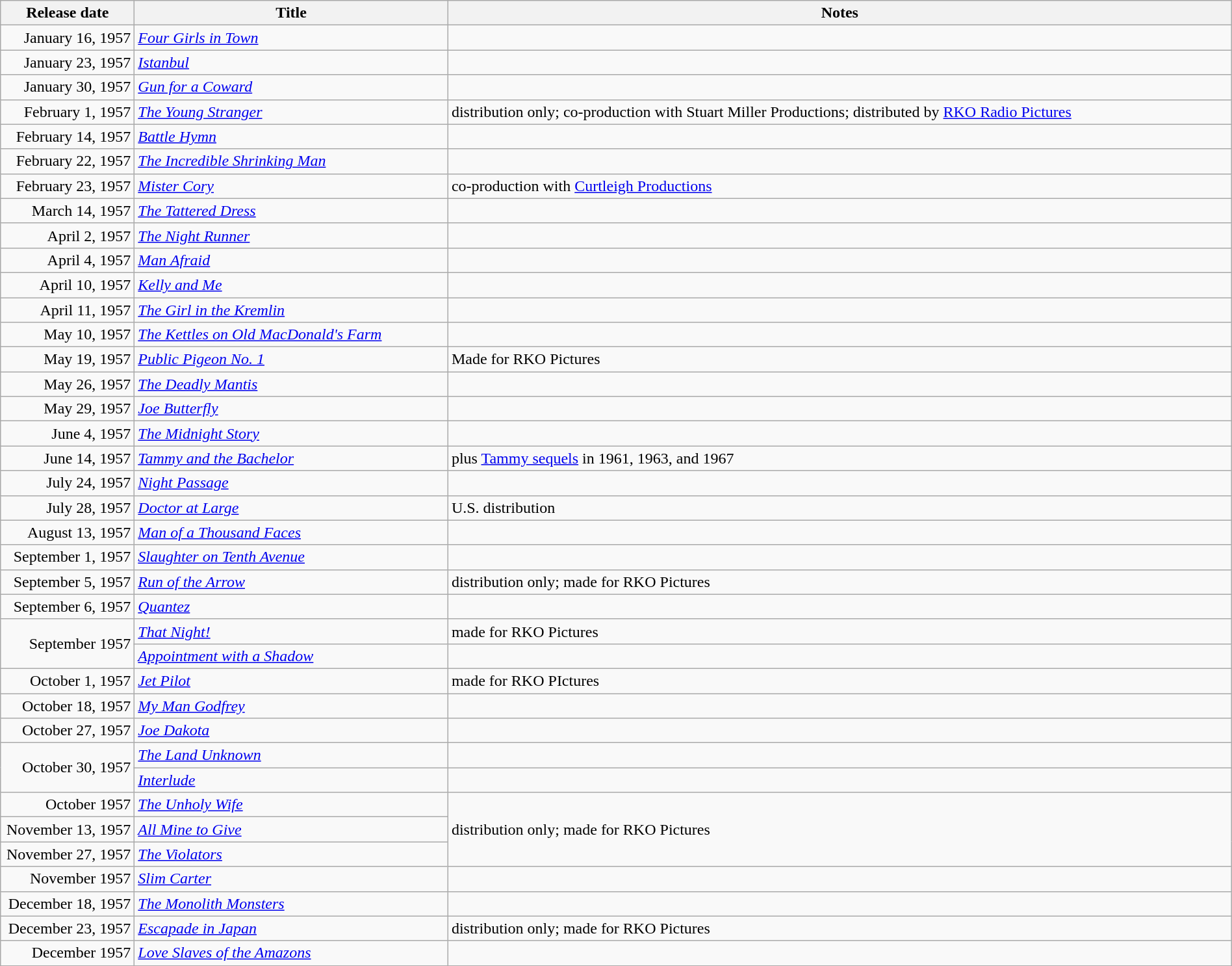<table class="wikitable sortable" style="width:100%;">
<tr>
<th scope="col" style="width:130px;">Release date</th>
<th>Title</th>
<th>Notes</th>
</tr>
<tr>
<td style="text-align:right;">January 16, 1957</td>
<td><em><a href='#'>Four Girls in Town</a></em></td>
<td></td>
</tr>
<tr>
<td style="text-align:right;">January 23, 1957</td>
<td><em><a href='#'>Istanbul</a></em></td>
<td></td>
</tr>
<tr>
<td style="text-align:right;">January 30, 1957</td>
<td><em><a href='#'>Gun for a Coward</a></em></td>
<td></td>
</tr>
<tr>
<td style="text-align:right;">February 1, 1957</td>
<td><em><a href='#'>The Young Stranger</a></em></td>
<td>distribution only; co-production with Stuart Miller Productions; distributed by <a href='#'>RKO Radio Pictures</a></td>
</tr>
<tr>
<td style="text-align:right;">February 14, 1957</td>
<td><em><a href='#'>Battle Hymn</a></em></td>
<td></td>
</tr>
<tr>
<td style="text-align:right;">February 22, 1957</td>
<td><em><a href='#'>The Incredible Shrinking Man</a></em></td>
<td></td>
</tr>
<tr>
<td style="text-align:right;">February 23, 1957</td>
<td><em><a href='#'>Mister Cory</a></em></td>
<td>co-production with <a href='#'>Curtleigh Productions</a></td>
</tr>
<tr>
<td style="text-align:right;">March 14, 1957</td>
<td><em><a href='#'>The Tattered Dress</a></em></td>
<td></td>
</tr>
<tr>
<td style="text-align:right;">April 2, 1957</td>
<td><em><a href='#'>The Night Runner</a></em></td>
<td></td>
</tr>
<tr>
<td style="text-align:right;">April 4, 1957</td>
<td><em><a href='#'>Man Afraid</a></em></td>
<td></td>
</tr>
<tr>
<td style="text-align:right;">April 10, 1957</td>
<td><em><a href='#'>Kelly and Me</a></em></td>
<td></td>
</tr>
<tr>
<td style="text-align:right;">April 11, 1957</td>
<td><em><a href='#'>The Girl in the Kremlin</a></em></td>
<td></td>
</tr>
<tr>
<td style="text-align:right;">May 10, 1957</td>
<td><em><a href='#'>The Kettles on Old MacDonald's Farm</a></em></td>
<td></td>
</tr>
<tr>
<td style="text-align:right;">May 19, 1957</td>
<td><em><a href='#'>Public Pigeon No. 1</a></em></td>
<td>Made for RKO Pictures</td>
</tr>
<tr>
<td style="text-align:right;">May 26, 1957</td>
<td><em><a href='#'>The Deadly Mantis</a></em></td>
<td></td>
</tr>
<tr>
<td style="text-align:right;">May 29, 1957</td>
<td><em><a href='#'>Joe Butterfly</a></em></td>
<td></td>
</tr>
<tr>
<td style="text-align:right;">June 4, 1957</td>
<td><em><a href='#'>The Midnight Story</a></em></td>
<td></td>
</tr>
<tr>
<td style="text-align:right;">June 14, 1957</td>
<td><em><a href='#'>Tammy and the Bachelor</a></em></td>
<td>plus <a href='#'>Tammy sequels</a> in 1961, 1963, and 1967</td>
</tr>
<tr>
<td style="text-align:right;">July 24, 1957</td>
<td><em><a href='#'>Night Passage</a></em></td>
<td></td>
</tr>
<tr>
<td style="text-align:right;">July 28, 1957</td>
<td><em><a href='#'>Doctor at Large</a></em></td>
<td>U.S. distribution</td>
</tr>
<tr>
<td style="text-align:right;">August 13, 1957</td>
<td><em><a href='#'>Man of a Thousand Faces</a></em></td>
<td></td>
</tr>
<tr>
<td style="text-align:right;">September 1, 1957</td>
<td><em><a href='#'>Slaughter on Tenth Avenue</a></em></td>
<td></td>
</tr>
<tr>
<td style="text-align:right;">September 5, 1957</td>
<td><em><a href='#'>Run of the Arrow</a></em></td>
<td>distribution only; made for RKO Pictures</td>
</tr>
<tr>
<td style="text-align:right;">September 6, 1957</td>
<td><em><a href='#'>Quantez</a></em></td>
<td></td>
</tr>
<tr>
<td style="text-align:right;" rowspan="2">September 1957</td>
<td><em><a href='#'>That Night!</a></em></td>
<td>made for RKO Pictures</td>
</tr>
<tr>
<td><em><a href='#'>Appointment with a Shadow</a></em></td>
<td></td>
</tr>
<tr>
<td style="text-align:right;">October 1, 1957</td>
<td><em><a href='#'>Jet Pilot</a></em></td>
<td>made for RKO PIctures</td>
</tr>
<tr>
<td style="text-align:right;">October 18, 1957</td>
<td><em><a href='#'>My Man Godfrey</a></em></td>
<td></td>
</tr>
<tr>
<td style="text-align:right;">October 27, 1957</td>
<td><em><a href='#'>Joe Dakota</a></em></td>
<td></td>
</tr>
<tr>
<td style="text-align:right;" rowspan="2">October 30, 1957</td>
<td><em><a href='#'>The Land Unknown</a></em></td>
<td></td>
</tr>
<tr>
<td><em><a href='#'>Interlude</a></em></td>
<td></td>
</tr>
<tr>
<td style="text-align:right;">October 1957</td>
<td><em><a href='#'>The Unholy Wife</a></em></td>
<td rowspan="3">distribution only; made for RKO Pictures</td>
</tr>
<tr>
<td style="text-align:right;">November 13, 1957</td>
<td><em><a href='#'>All Mine to Give</a></em></td>
</tr>
<tr>
<td style="text-align:right;">November 27, 1957</td>
<td><em><a href='#'>The Violators</a></em></td>
</tr>
<tr>
<td style="text-align:right;">November 1957</td>
<td><em><a href='#'>Slim Carter</a></em></td>
<td></td>
</tr>
<tr>
<td style="text-align:right;">December 18, 1957</td>
<td><em><a href='#'>The Monolith Monsters</a></em></td>
<td></td>
</tr>
<tr>
<td style="text-align:right;">December 23, 1957</td>
<td><em><a href='#'>Escapade in Japan</a></em></td>
<td>distribution only; made for RKO Pictures</td>
</tr>
<tr>
<td style="text-align:right;">December 1957</td>
<td><em><a href='#'>Love Slaves of the Amazons</a></em></td>
<td></td>
</tr>
<tr>
</tr>
</table>
